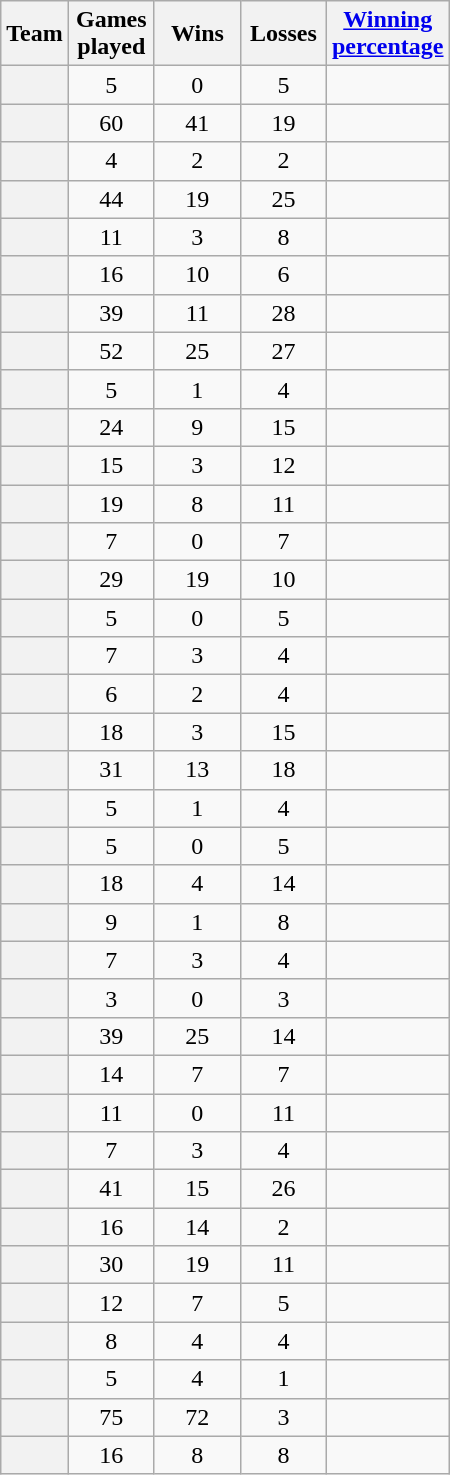<table class="sortable wikitable plainrowheaders sticky-header" style="text-align:center;">
<tr>
<th scope="col">Team</th>
<th scope="col" width="50px">Games played</th>
<th scope="col" width=50px>Wins</th>
<th scope="col" width=50px>Losses</th>
<th scope="col" width=70px><a href='#'>Winning percentage</a></th>
</tr>
<tr>
<th scope="row"></th>
<td>5</td>
<td>0</td>
<td>5</td>
<td></td>
</tr>
<tr>
<th scope="row"></th>
<td>60</td>
<td>41</td>
<td>19</td>
<td></td>
</tr>
<tr>
<th scope="row"></th>
<td>4</td>
<td>2</td>
<td>2</td>
<td></td>
</tr>
<tr>
<th scope="row"></th>
<td>44</td>
<td>19</td>
<td>25</td>
<td></td>
</tr>
<tr>
<th scope="row"></th>
<td>11</td>
<td>3</td>
<td>8</td>
<td></td>
</tr>
<tr>
<th scope="row"></th>
<td>16</td>
<td>10</td>
<td>6</td>
<td></td>
</tr>
<tr>
<th scope="row"></th>
<td>39</td>
<td>11</td>
<td>28</td>
<td></td>
</tr>
<tr>
<th scope="row"></th>
<td>52</td>
<td>25</td>
<td>27</td>
<td></td>
</tr>
<tr>
<th scope="row"></th>
<td>5</td>
<td>1</td>
<td>4</td>
<td></td>
</tr>
<tr>
<th scope="row"></th>
<td>24</td>
<td>9</td>
<td>15</td>
<td></td>
</tr>
<tr>
<th scope="row"></th>
<td>15</td>
<td>3</td>
<td>12</td>
<td></td>
</tr>
<tr>
<th scope="row"></th>
<td>19</td>
<td>8</td>
<td>11</td>
<td></td>
</tr>
<tr>
<th scope="row"></th>
<td>7</td>
<td>0</td>
<td>7</td>
<td></td>
</tr>
<tr>
<th scope="row"></th>
<td>29</td>
<td>19</td>
<td>10</td>
<td></td>
</tr>
<tr>
<th scope="row"></th>
<td>5</td>
<td>0</td>
<td>5</td>
<td></td>
</tr>
<tr>
<th scope="row"></th>
<td>7</td>
<td>3</td>
<td>4</td>
<td></td>
</tr>
<tr>
<th scope="row"></th>
<td>6</td>
<td>2</td>
<td>4</td>
<td></td>
</tr>
<tr>
<th scope="row"></th>
<td>18</td>
<td>3</td>
<td>15</td>
<td></td>
</tr>
<tr>
<th scope="row"></th>
<td>31</td>
<td>13</td>
<td>18</td>
<td></td>
</tr>
<tr>
<th scope="row"></th>
<td>5</td>
<td>1</td>
<td>4</td>
<td></td>
</tr>
<tr>
<th scope="row"></th>
<td>5</td>
<td>0</td>
<td>5</td>
<td></td>
</tr>
<tr>
<th scope="row"></th>
<td>18</td>
<td>4</td>
<td>14</td>
<td></td>
</tr>
<tr>
<th scope="row"></th>
<td>9</td>
<td>1</td>
<td>8</td>
<td></td>
</tr>
<tr>
<th scope="row"></th>
<td>7</td>
<td>3</td>
<td>4</td>
<td></td>
</tr>
<tr>
<th scope="row"></th>
<td>3</td>
<td>0</td>
<td>3</td>
<td></td>
</tr>
<tr>
<th scope="row"></th>
<td>39</td>
<td>25</td>
<td>14</td>
<td></td>
</tr>
<tr>
<th scope="row"></th>
<td>14</td>
<td>7</td>
<td>7</td>
<td></td>
</tr>
<tr>
<th scope="row"></th>
<td>11</td>
<td>0</td>
<td>11</td>
<td></td>
</tr>
<tr>
<th scope="row"></th>
<td>7</td>
<td>3</td>
<td>4</td>
<td></td>
</tr>
<tr>
<th scope="row"></th>
<td>41</td>
<td>15</td>
<td>26</td>
<td></td>
</tr>
<tr>
<th scope="row"></th>
<td>16</td>
<td>14</td>
<td>2</td>
<td></td>
</tr>
<tr>
<th scope="row"></th>
<td>30</td>
<td>19</td>
<td>11</td>
<td></td>
</tr>
<tr>
<th scope="row"></th>
<td>12</td>
<td>7</td>
<td>5</td>
<td></td>
</tr>
<tr>
<th scope="row"></th>
<td>8</td>
<td>4</td>
<td>4</td>
<td></td>
</tr>
<tr>
<th scope="row"></th>
<td>5</td>
<td>4</td>
<td>1</td>
<td></td>
</tr>
<tr>
<th scope="row"></th>
<td>75</td>
<td>72</td>
<td>3</td>
<td></td>
</tr>
<tr>
<th scope="row"></th>
<td>16</td>
<td>8</td>
<td>8</td>
<td></td>
</tr>
</table>
